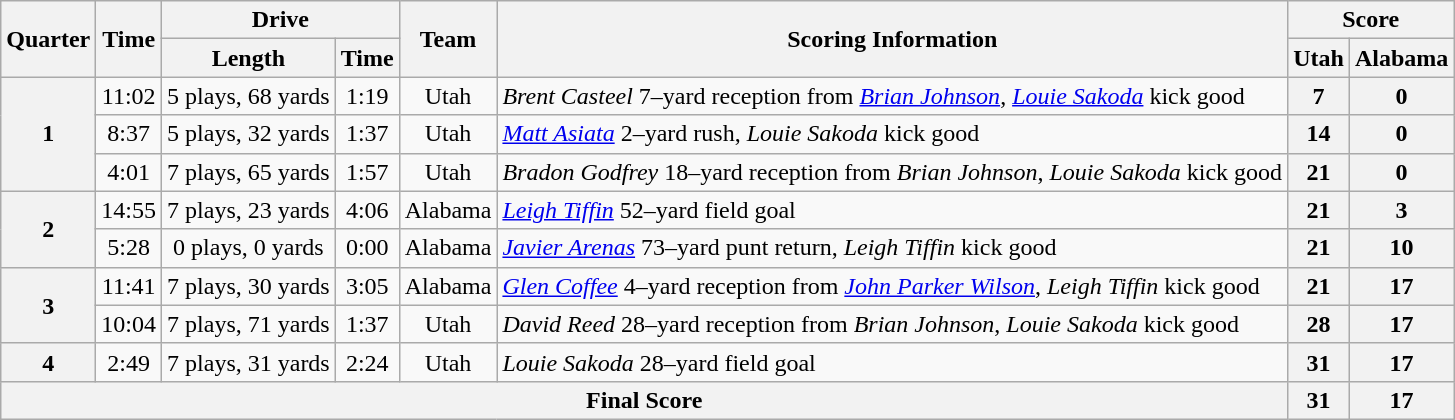<table class=wikitable style="text-align:center;">
<tr>
<th rowspan=2>Quarter</th>
<th rowspan=2>Time</th>
<th colspan=2>Drive</th>
<th rowspan=2>Team</th>
<th rowspan=2>Scoring Information</th>
<th colspan=2>Score</th>
</tr>
<tr>
<th>Length</th>
<th>Time</th>
<th>Utah</th>
<th>Alabama</th>
</tr>
<tr>
<th rowspan=3>1</th>
<td>11:02</td>
<td>5 plays, 68 yards</td>
<td>1:19</td>
<td>Utah</td>
<td align=left><em>Brent Casteel</em> 7–yard reception from <em><a href='#'>Brian Johnson</a></em>, <em><a href='#'>Louie Sakoda</a></em> kick good</td>
<th>7</th>
<th>0</th>
</tr>
<tr>
<td>8:37</td>
<td>5 plays, 32 yards</td>
<td>1:37</td>
<td>Utah</td>
<td align=left><em><a href='#'>Matt Asiata</a></em> 2–yard rush, <em>Louie Sakoda</em> kick good</td>
<th>14</th>
<th>0</th>
</tr>
<tr>
<td>4:01</td>
<td>7 plays, 65 yards</td>
<td>1:57</td>
<td>Utah</td>
<td align=left><em>Bradon Godfrey</em> 18–yard reception from <em>Brian Johnson</em>, <em>Louie Sakoda</em> kick good</td>
<th>21</th>
<th>0</th>
</tr>
<tr>
<th rowspan=2>2</th>
<td>14:55</td>
<td>7 plays, 23 yards</td>
<td>4:06</td>
<td>Alabama</td>
<td align=left><em><a href='#'>Leigh Tiffin</a></em> 52–yard field goal</td>
<th>21</th>
<th>3</th>
</tr>
<tr>
<td>5:28</td>
<td>0 plays, 0 yards</td>
<td>0:00</td>
<td>Alabama</td>
<td align=left><em><a href='#'>Javier Arenas</a></em> 73–yard punt return, <em>Leigh Tiffin</em> kick good</td>
<th>21</th>
<th>10</th>
</tr>
<tr>
<th rowspan=2>3</th>
<td>11:41</td>
<td>7 plays, 30 yards</td>
<td>3:05</td>
<td>Alabama</td>
<td align=left><em><a href='#'>Glen Coffee</a></em> 4–yard reception from <em><a href='#'>John Parker Wilson</a></em>, <em>Leigh Tiffin</em> kick good</td>
<th>21</th>
<th>17</th>
</tr>
<tr>
<td>10:04</td>
<td>7 plays, 71 yards</td>
<td>1:37</td>
<td>Utah</td>
<td align=left><em>David Reed</em> 28–yard reception from <em>Brian Johnson</em>, <em>Louie Sakoda</em> kick good</td>
<th>28</th>
<th>17</th>
</tr>
<tr>
<th rowspan=1>4</th>
<td>2:49</td>
<td>7 plays, 31 yards</td>
<td>2:24</td>
<td>Utah</td>
<td align=left><em>Louie Sakoda</em> 28–yard field goal</td>
<th>31</th>
<th>17</th>
</tr>
<tr>
<th colspan=6>Final Score</th>
<th>31</th>
<th>17</th>
</tr>
</table>
